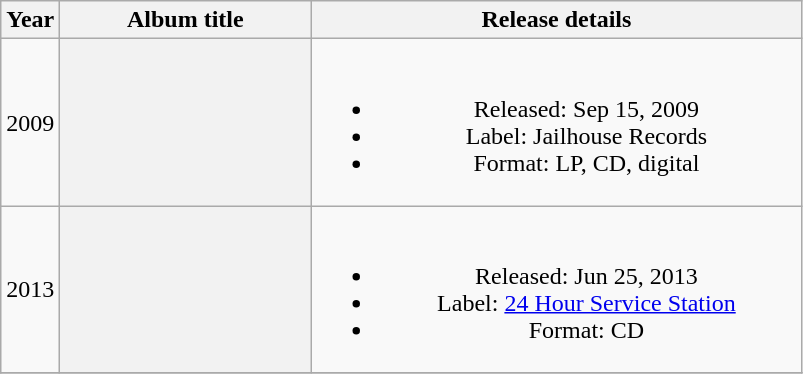<table class="wikitable plainrowheaders" style="text-align:center;">
<tr>
<th>Year</th>
<th scope="col" rowspan="1" style="width:10em;">Album title</th>
<th scope="col" rowspan="1" style="width:20em;">Release details</th>
</tr>
<tr>
<td>2009</td>
<th></th>
<td><br><ul><li>Released: Sep 15, 2009</li><li>Label: Jailhouse Records</li><li>Format: LP, CD, digital</li></ul></td>
</tr>
<tr>
<td>2013</td>
<th></th>
<td><br><ul><li>Released: Jun 25, 2013</li><li>Label: <a href='#'>24 Hour Service Station</a></li><li>Format: CD</li></ul></td>
</tr>
<tr>
</tr>
</table>
